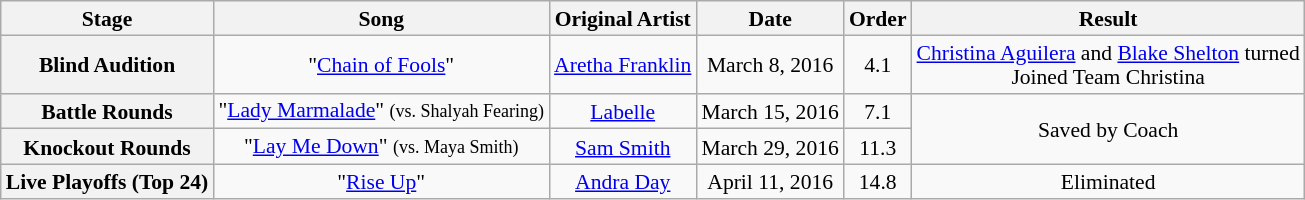<table class="wikitable" style="text-align:center; font-size:90%; line-height:16px;">
<tr>
<th scope="col">Stage</th>
<th scope="col">Song</th>
<th scope="col">Original Artist</th>
<th scope="col">Date</th>
<th scope="col">Order</th>
<th scope="col">Result</th>
</tr>
<tr>
<th scope="row">Blind Audition</th>
<td>"<a href='#'>Chain of Fools</a>"</td>
<td><a href='#'>Aretha Franklin</a></td>
<td>March 8, 2016</td>
<td>4.1</td>
<td><a href='#'>Christina Aguilera</a> and <a href='#'>Blake Shelton</a> turned<br>Joined Team Christina</td>
</tr>
<tr>
<th scope="row">Battle Rounds</th>
<td>"<a href='#'>Lady Marmalade</a>" <small>(vs. Shalyah Fearing)</small></td>
<td><a href='#'>Labelle</a></td>
<td>March 15, 2016</td>
<td>7.1</td>
<td rowspan=2>Saved by Coach</td>
</tr>
<tr>
<th scope="row">Knockout Rounds</th>
<td>"<a href='#'>Lay Me Down</a>" <small>(vs. Maya Smith)</small></td>
<td><a href='#'>Sam Smith</a></td>
<td>March 29, 2016</td>
<td>11.3</td>
</tr>
<tr>
<th scope="row">Live Playoffs (Top 24)</th>
<td>"<a href='#'>Rise Up</a>"</td>
<td><a href='#'>Andra Day</a></td>
<td>April 11, 2016</td>
<td>14.8</td>
<td>Eliminated</td>
</tr>
</table>
